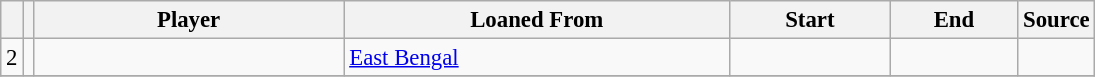<table class="wikitable plainrowheaders sortable" style="font-size:95%">
<tr>
<th></th>
<th></th>
<th scope=col style="width:200px;"><strong>Player</strong></th>
<th scope=col style="width:250px;"><strong>Loaned From</strong></th>
<th scope=col style="width:100px;"><strong>Start</strong></th>
<th scope=col style="width:78px;"><strong>End</strong></th>
<th><strong>Source</strong></th>
</tr>
<tr>
<td align=center>2</td>
<td align=center></td>
<td></td>
<td> <a href='#'>East Bengal</a></td>
<td align=center></td>
<td align=center></td>
<td align=center></td>
</tr>
<tr>
</tr>
</table>
